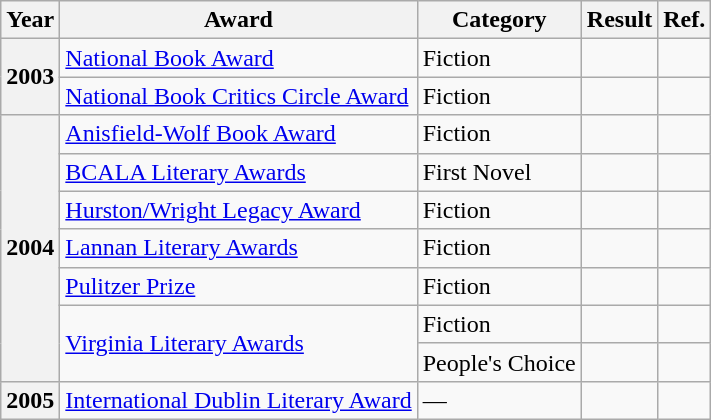<table class="wikitable sortable">
<tr>
<th>Year</th>
<th>Award</th>
<th>Category</th>
<th>Result</th>
<th>Ref.</th>
</tr>
<tr>
<th rowspan="2">2003</th>
<td><a href='#'>National Book Award</a></td>
<td>Fiction</td>
<td></td>
<td></td>
</tr>
<tr>
<td><a href='#'>National Book Critics Circle Award</a></td>
<td>Fiction</td>
<td></td>
<td></td>
</tr>
<tr>
<th rowspan="7">2004</th>
<td><a href='#'>Anisfield-Wolf Book Award</a></td>
<td>Fiction</td>
<td></td>
<td></td>
</tr>
<tr>
<td><a href='#'>BCALA Literary Awards</a></td>
<td>First Novel</td>
<td></td>
<td></td>
</tr>
<tr>
<td><a href='#'>Hurston/Wright Legacy Award</a></td>
<td>Fiction</td>
<td></td>
<td></td>
</tr>
<tr>
<td><a href='#'>Lannan Literary Awards</a></td>
<td>Fiction</td>
<td></td>
<td></td>
</tr>
<tr>
<td><a href='#'>Pulitzer Prize</a></td>
<td>Fiction</td>
<td></td>
<td></td>
</tr>
<tr>
<td rowspan="2"><a href='#'>Virginia Literary Awards</a></td>
<td>Fiction</td>
<td></td>
<td></td>
</tr>
<tr>
<td>People's Choice</td>
<td></td>
<td></td>
</tr>
<tr>
<th>2005</th>
<td><a href='#'>International Dublin Literary Award</a></td>
<td>—</td>
<td></td>
<td></td>
</tr>
</table>
